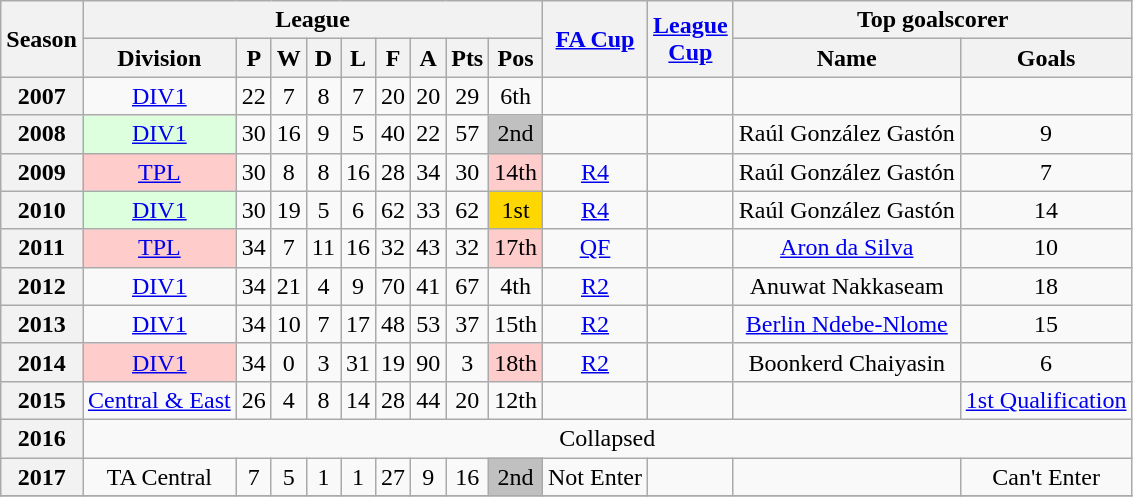<table class="wikitable" style="text-align: center">
<tr>
<th rowspan=2>Season</th>
<th colspan=9>League</th>
<th rowspan=2><a href='#'>FA Cup</a></th>
<th rowspan=2><a href='#'>League<br>Cup</a></th>
<th colspan=2>Top goalscorer</th>
</tr>
<tr>
<th>Division</th>
<th>P</th>
<th>W</th>
<th>D</th>
<th>L</th>
<th>F</th>
<th>A</th>
<th>Pts</th>
<th>Pos</th>
<th>Name</th>
<th>Goals</th>
</tr>
<tr>
<th>2007</th>
<td><a href='#'>DIV1</a></td>
<td>22</td>
<td>7</td>
<td>8</td>
<td>7</td>
<td>20</td>
<td>20</td>
<td>29</td>
<td>6th</td>
<td></td>
<td></td>
<td></td>
<td></td>
</tr>
<tr>
<th>2008</th>
<td bgcolor="#DDFFDD"><a href='#'>DIV1</a></td>
<td>30</td>
<td>16</td>
<td>9</td>
<td>5</td>
<td>40</td>
<td>22</td>
<td>57</td>
<td bgcolor=silver>2nd</td>
<td></td>
<td></td>
<td>Raúl González Gastón</td>
<td>9</td>
</tr>
<tr>
<th>2009</th>
<td bgcolor="#FFCCCC"><a href='#'>TPL</a></td>
<td>30</td>
<td>8</td>
<td>8</td>
<td>16</td>
<td>28</td>
<td>34</td>
<td>30</td>
<td bgcolor="#FFCCCC">14th</td>
<td><a href='#'>R4</a></td>
<td></td>
<td>Raúl González Gastón</td>
<td>7</td>
</tr>
<tr>
<th>2010</th>
<td bgcolor="#DDFFDD"><a href='#'>DIV1</a></td>
<td>30</td>
<td>19</td>
<td>5</td>
<td>6</td>
<td>62</td>
<td>33</td>
<td>62</td>
<td bgcolor=gold>1st</td>
<td><a href='#'>R4</a></td>
<td></td>
<td>Raúl González Gastón</td>
<td>14</td>
</tr>
<tr>
<th>2011</th>
<td bgcolor="#FFCCCC"><a href='#'>TPL</a></td>
<td>34</td>
<td>7</td>
<td>11</td>
<td>16</td>
<td>32</td>
<td>43</td>
<td>32</td>
<td bgcolor="#FFCCCC">17th</td>
<td><a href='#'>QF</a></td>
<td></td>
<td><a href='#'>Aron da Silva</a></td>
<td>10</td>
</tr>
<tr>
<th>2012</th>
<td><a href='#'>DIV1</a></td>
<td>34</td>
<td>21</td>
<td>4</td>
<td>9</td>
<td>70</td>
<td>41</td>
<td>67</td>
<td>4th</td>
<td><a href='#'>R2</a></td>
<td></td>
<td>Anuwat Nakkaseam</td>
<td>18</td>
</tr>
<tr>
<th>2013</th>
<td><a href='#'>DIV1</a></td>
<td>34</td>
<td>10</td>
<td>7</td>
<td>17</td>
<td>48</td>
<td>53</td>
<td>37</td>
<td>15th</td>
<td><a href='#'>R2</a></td>
<td></td>
<td><a href='#'>Berlin Ndebe-Nlome</a></td>
<td>15</td>
</tr>
<tr>
<th>2014</th>
<td bgcolor="#FFCCCC"><a href='#'>DIV1</a></td>
<td>34</td>
<td>0</td>
<td>3</td>
<td>31</td>
<td>19</td>
<td>90</td>
<td>3</td>
<td bgcolor="#FFCCCC">18th</td>
<td><a href='#'>R2</a></td>
<td></td>
<td>Boonkerd Chaiyasin</td>
<td>6</td>
</tr>
<tr>
<th>2015</th>
<td><a href='#'>Central & East</a></td>
<td>26</td>
<td>4</td>
<td>8</td>
<td>14</td>
<td>28</td>
<td>44</td>
<td>20</td>
<td>12th</td>
<td></td>
<td></td>
<td></td>
<td><a href='#'>1st Qualification</a></td>
</tr>
<tr>
<th>2016</th>
<td colspan="13">Collapsed</td>
</tr>
<tr>
<th>2017</th>
<td>TA Central</td>
<td>7</td>
<td>5</td>
<td>1</td>
<td>1</td>
<td>27</td>
<td>9</td>
<td>16</td>
<td style="background:silver;">2nd</td>
<td>Not Enter</td>
<td></td>
<td></td>
<td>Can't Enter</td>
</tr>
<tr>
</tr>
</table>
